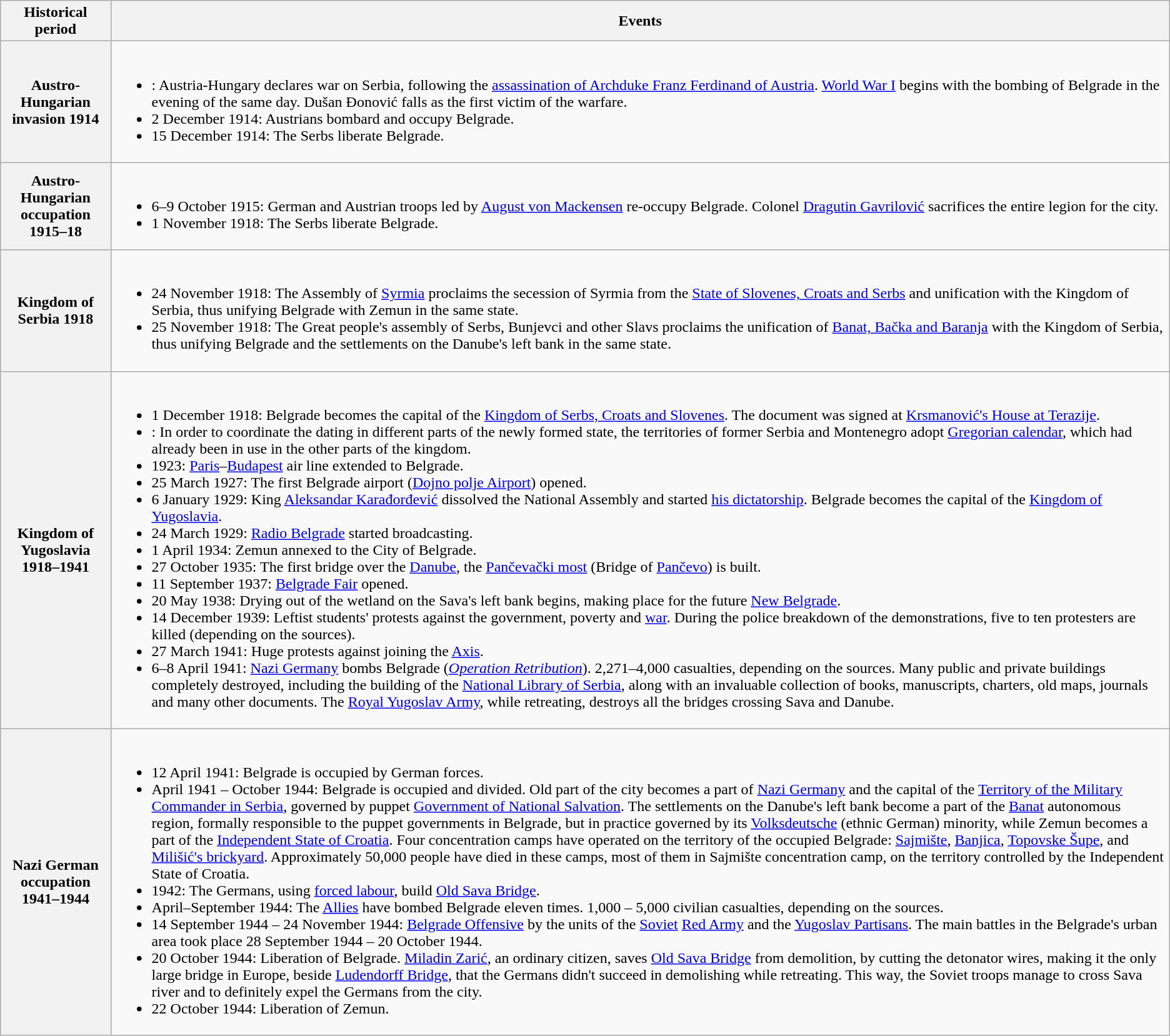<table class="wikitable">
<tr>
<th>Historical period</th>
<th>Events</th>
</tr>
<tr>
<th>Austro-Hungarian invasion 1914</th>
<td><br><ul><li>: Austria-Hungary declares war on Serbia, following the <a href='#'>assassination of Archduke Franz Ferdinand of Austria</a>. <a href='#'>World War I</a> begins with the bombing of Belgrade in the evening of the same day. Dušan Đonović falls as the first victim of the warfare.</li><li>2 December 1914: Austrians bombard and occupy Belgrade.</li><li>15 December 1914: The Serbs liberate Belgrade.</li></ul></td>
</tr>
<tr>
<th>Austro-Hungarian occupation 1915–18</th>
<td><br><ul><li>6–9 October 1915: German and Austrian troops led by <a href='#'>August von Mackensen</a> re-occupy Belgrade. Colonel <a href='#'>Dragutin Gavrilović</a> sacrifices the entire legion for the city.</li><li>1 November 1918: The Serbs liberate Belgrade.</li></ul></td>
</tr>
<tr>
<th>Kingdom of Serbia 1918</th>
<td><br><ul><li>24 November 1918: The Assembly of <a href='#'>Syrmia</a> proclaims the secession of Syrmia from the <a href='#'>State of Slovenes, Croats and Serbs</a> and unification with the Kingdom of Serbia, thus unifying Belgrade with Zemun in the same state.</li><li>25 November 1918: The Great people's assembly of Serbs, Bunjevci and other Slavs proclaims the unification of <a href='#'>Banat, Bačka and Baranja</a> with the Kingdom of Serbia, thus unifying Belgrade and the settlements on the Danube's left bank in the same state.</li></ul></td>
</tr>
<tr>
<th>Kingdom of Yugoslavia 1918–1941</th>
<td><br><ul><li>1 December 1918: Belgrade becomes the capital of the <a href='#'>Kingdom of Serbs, Croats and Slovenes</a>. The document was signed at <a href='#'>Krsmanović's House at Terazije</a>.</li><li>: In order to coordinate the dating in different parts of the newly formed state, the territories of former Serbia and Montenegro adopt <a href='#'>Gregorian calendar</a>, which had already been in use in the other parts of the kingdom.</li><li>1923: <a href='#'>Paris</a>–<a href='#'>Budapest</a> air line extended to Belgrade.</li><li>25 March 1927: The first Belgrade airport (<a href='#'>Dojno polje Airport</a>) opened.</li><li>6 January 1929: King <a href='#'>Aleksandar Karađorđević</a> dissolved the National Assembly and started <a href='#'>his dictatorship</a>. Belgrade becomes the capital of the <a href='#'>Kingdom of Yugoslavia</a>.</li><li>24 March 1929: <a href='#'>Radio Belgrade</a> started broadcasting.</li><li>1 April 1934: Zemun annexed to the City of Belgrade.</li><li>27 October 1935: The first bridge over the <a href='#'>Danube</a>, the <a href='#'>Pančevački most</a> (Bridge of <a href='#'>Pančevo</a>) is built.</li><li>11 September 1937: <a href='#'>Belgrade Fair</a> opened.</li><li>20 May 1938: Drying out of the wetland on the Sava's left bank begins, making place for the future <a href='#'>New Belgrade</a>.</li><li>14 December 1939: Leftist students' protests against the government, poverty and <a href='#'>war</a>. During the police breakdown of the demonstrations, five to ten protesters are killed (depending on the sources).</li><li>27 March 1941: Huge protests against joining the <a href='#'>Axis</a>.</li><li>6–8 April 1941: <a href='#'>Nazi Germany</a> bombs Belgrade (<em><a href='#'>Operation Retribution</a></em>). 2,271–4,000 casualties, depending on the sources. Many public and private buildings completely destroyed, including the building of the <a href='#'>National Library of Serbia</a>, along with an invaluable collection of books, manuscripts, charters, old maps, journals and many other documents. The <a href='#'>Royal Yugoslav Army</a>, while retreating, destroys all the bridges crossing Sava and Danube.</li></ul></td>
</tr>
<tr>
<th>Nazi German occupation 1941–1944</th>
<td><br><ul><li>12 April 1941: Belgrade is occupied by German forces.</li><li>April 1941 – October 1944: Belgrade is occupied and divided. Old part of the city becomes a part of <a href='#'>Nazi Germany</a> and the capital of the <a href='#'>Territory of the Military Commander in Serbia</a>, governed by puppet <a href='#'>Government of National Salvation</a>. The settlements on the Danube's left bank become a part of the <a href='#'>Banat</a> autonomous region, formally responsible to the puppet governments in Belgrade, but in practice governed by its <a href='#'>Volksdeutsche</a> (ethnic German) minority, while Zemun becomes a part of the <a href='#'>Independent State of Croatia</a>. Four concentration camps have operated on the territory of the occupied Belgrade: <a href='#'>Sajmište</a>, <a href='#'>Banjica</a>, <a href='#'>Topovske Šupe</a>, and <a href='#'>Milišić's brickyard</a>. Approximately 50,000 people have died in these camps, most of them in Sajmište concentration camp, on the territory controlled by the Independent State of Croatia.</li><li>1942: The Germans, using <a href='#'>forced labour</a>, build <a href='#'>Old Sava Bridge</a>.</li><li>April–September 1944: The <a href='#'>Allies</a> have bombed Belgrade eleven times. 1,000 – 5,000 civilian casualties, depending on the sources.</li><li>14 September 1944 – 24 November 1944: <a href='#'>Belgrade Offensive</a> by the units of the <a href='#'>Soviet</a> <a href='#'>Red Army</a> and the <a href='#'>Yugoslav Partisans</a>. The main battles in the Belgrade's urban area took place 28 September 1944 – 20 October 1944.</li><li>20 October 1944: Liberation of Belgrade. <a href='#'>Miladin Zarić</a>, an ordinary citizen, saves <a href='#'>Old Sava Bridge</a> from demolition, by cutting the detonator wires, making it the only large bridge in Europe, beside <a href='#'>Ludendorff Bridge</a>, that the Germans didn't succeed in demolishing while retreating. This way, the Soviet troops manage to cross Sava river and to definitely expel the Germans from the city.</li><li>22 October 1944: Liberation of Zemun.</li></ul></td>
</tr>
</table>
